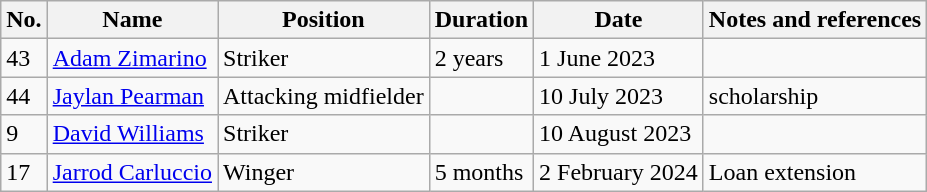<table class="wikitable">
<tr>
<th>No.</th>
<th>Name</th>
<th>Position</th>
<th>Duration</th>
<th>Date</th>
<th>Notes and references</th>
</tr>
<tr>
<td>43</td>
<td><a href='#'>Adam Zimarino</a></td>
<td>Striker</td>
<td>2 years</td>
<td>1 June 2023</td>
<td></td>
</tr>
<tr>
<td>44</td>
<td><a href='#'>Jaylan Pearman</a></td>
<td>Attacking midfielder</td>
<td></td>
<td>10 July 2023</td>
<td>scholarship</td>
</tr>
<tr>
<td>9</td>
<td><a href='#'>David Williams</a></td>
<td>Striker</td>
<td></td>
<td>10 August 2023</td>
<td></td>
</tr>
<tr>
<td>17</td>
<td><a href='#'>Jarrod Carluccio</a></td>
<td>Winger</td>
<td>5 months</td>
<td>2 February 2024</td>
<td>Loan extension</td>
</tr>
</table>
